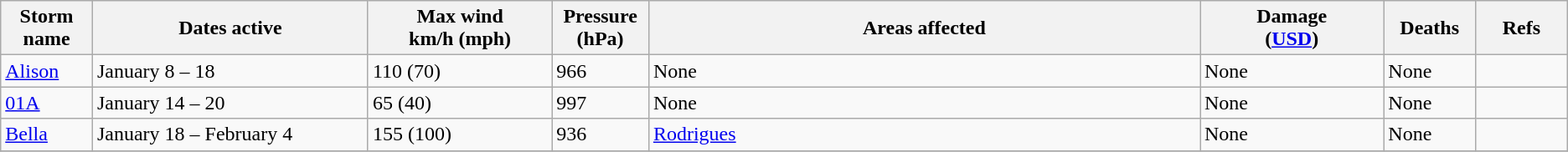<table class="wikitable sortable">
<tr>
<th width="5%">Storm name</th>
<th width="15%">Dates active</th>
<th width="10%">Max wind<br>km/h (mph)</th>
<th width="5%">Pressure<br>(hPa)</th>
<th width="30%">Areas affected</th>
<th width="10%">Damage<br>(<a href='#'>USD</a>)</th>
<th width="5%">Deaths</th>
<th width="5%">Refs</th>
</tr>
<tr>
<td><a href='#'>Alison</a></td>
<td>January 8 – 18</td>
<td>110 (70)</td>
<td>966</td>
<td>None</td>
<td>None</td>
<td>None</td>
<td></td>
</tr>
<tr>
<td><a href='#'>01A</a></td>
<td>January 14 – 20</td>
<td>65 (40)</td>
<td>997</td>
<td>None</td>
<td>None</td>
<td>None</td>
<td></td>
</tr>
<tr>
<td><a href='#'>Bella</a></td>
<td>January 18 – February 4</td>
<td>155 (100)</td>
<td>936</td>
<td><a href='#'>Rodrigues</a></td>
<td>None</td>
<td>None</td>
<td></td>
</tr>
<tr>
</tr>
</table>
